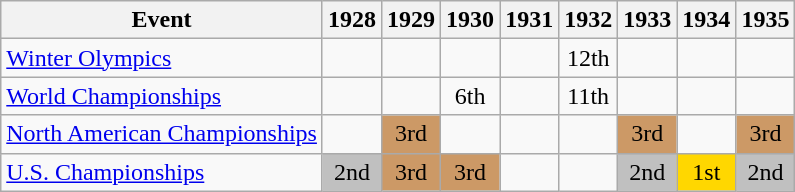<table class="wikitable">
<tr>
<th>Event</th>
<th>1928</th>
<th>1929</th>
<th>1930</th>
<th>1931</th>
<th>1932</th>
<th>1933</th>
<th>1934</th>
<th>1935</th>
</tr>
<tr>
<td><a href='#'>Winter Olympics</a></td>
<td></td>
<td></td>
<td></td>
<td></td>
<td align="center">12th</td>
<td></td>
<td></td>
<td></td>
</tr>
<tr>
<td><a href='#'>World Championships</a></td>
<td></td>
<td></td>
<td align="center">6th</td>
<td></td>
<td align="center">11th</td>
<td></td>
<td></td>
<td></td>
</tr>
<tr>
<td><a href='#'>North American Championships</a></td>
<td></td>
<td align="center" bgcolor="cc9966">3rd</td>
<td></td>
<td></td>
<td></td>
<td align="center" bgcolor="cc9966">3rd</td>
<td></td>
<td align="center" bgcolor="cc9966">3rd</td>
</tr>
<tr>
<td><a href='#'>U.S. Championships</a></td>
<td align="center" bgcolor="silver">2nd</td>
<td align="center" bgcolor="cc9966">3rd</td>
<td align="center" bgcolor="cc9966">3rd</td>
<td></td>
<td></td>
<td align="center" bgcolor="silver">2nd</td>
<td align="center" bgcolor="gold">1st</td>
<td align="center" bgcolor="silver">2nd</td>
</tr>
</table>
